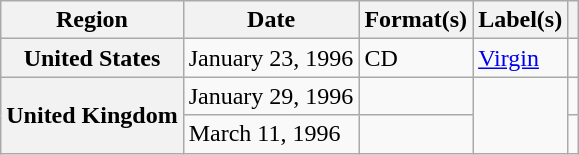<table class="wikitable plainrowheaders" style="text-align:left">
<tr>
<th scope="col">Region</th>
<th scope="col">Date</th>
<th scope="col">Format(s)</th>
<th scope="col">Label(s)</th>
<th scope="col"></th>
</tr>
<tr>
<th scope="row">United States</th>
<td>January 23, 1996</td>
<td>CD</td>
<td><a href='#'>Virgin</a></td>
<td></td>
</tr>
<tr>
<th scope="row" rowspan="2">United Kingdom</th>
<td>January 29, 1996</td>
<td></td>
<td rowspan="2"></td>
<td></td>
</tr>
<tr>
<td>March 11, 1996</td>
<td></td>
<td></td>
</tr>
</table>
